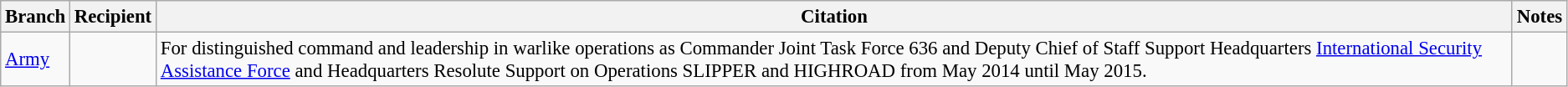<table class="wikitable" style="font-size:95%;">
<tr>
<th>Branch</th>
<th>Recipient</th>
<th>Citation</th>
<th>Notes</th>
</tr>
<tr>
<td><a href='#'>Army</a></td>
<td></td>
<td>For distinguished command and leadership in warlike operations as Commander Joint Task Force 636 and Deputy Chief of Staff Support Headquarters <a href='#'>International Security Assistance Force</a> and Headquarters Resolute Support on Operations SLIPPER and HIGHROAD from May 2014 until May 2015.</td>
<td></td>
</tr>
</table>
